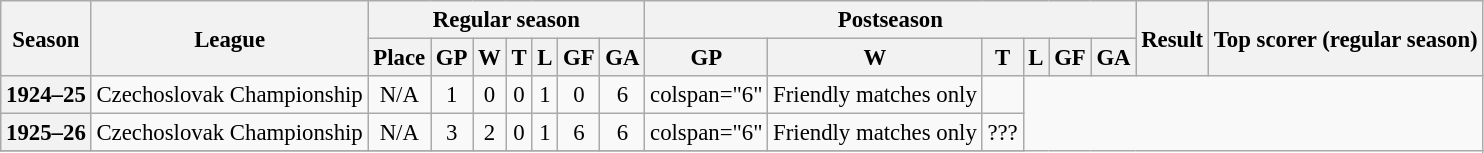<table class="wikitable collapsible" style="text-align: center; font-size: 95%">
<tr>
<th rowspan="2">Season</th>
<th rowspan="2">League</th>
<th colspan="7">Regular season</th>
<th colspan="6">Postseason</th>
<th rowspan="2">Result</th>
<th rowspan="2">Top scorer (regular season)</th>
</tr>
<tr>
<th>Place</th>
<th>GP</th>
<th>W</th>
<th>T</th>
<th>L</th>
<th>GF</th>
<th>GA</th>
<th>GP</th>
<th>W</th>
<th>T</th>
<th>L</th>
<th>GF</th>
<th>GA</th>
</tr>
<tr>
<th>1924–25</th>
<td>Czechoslovak Championship</td>
<td>N/A</td>
<td>1</td>
<td>0</td>
<td>0</td>
<td>1</td>
<td>0</td>
<td>6</td>
<td>colspan="6" </td>
<td align=left>Friendly matches only</td>
<td></td>
</tr>
<tr>
<th>1925–26</th>
<td>Czechoslovak Championship</td>
<td>N/A</td>
<td>3</td>
<td>2</td>
<td>0</td>
<td>1</td>
<td>6</td>
<td>6</td>
<td>colspan="6" </td>
<td align=left>Friendly matches only</td>
<td align=centre>???</td>
</tr>
<tr>
</tr>
</table>
